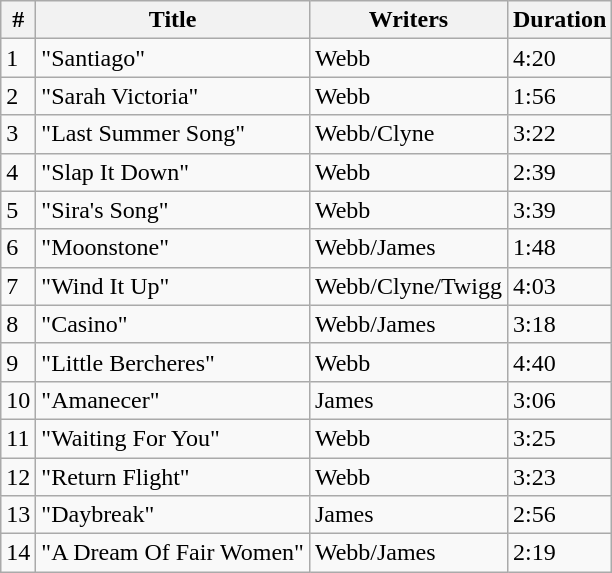<table class="wikitable">
<tr>
<th>#</th>
<th>Title</th>
<th>Writers</th>
<th>Duration</th>
</tr>
<tr>
<td>1</td>
<td>"Santiago"</td>
<td>Webb</td>
<td>4:20</td>
</tr>
<tr>
<td>2</td>
<td>"Sarah Victoria"</td>
<td>Webb</td>
<td>1:56</td>
</tr>
<tr>
<td>3</td>
<td>"Last Summer Song"</td>
<td>Webb/Clyne</td>
<td>3:22</td>
</tr>
<tr>
<td>4</td>
<td>"Slap It Down"</td>
<td>Webb</td>
<td>2:39</td>
</tr>
<tr>
<td>5</td>
<td>"Sira's Song"</td>
<td>Webb</td>
<td>3:39</td>
</tr>
<tr>
<td>6</td>
<td>"Moonstone"</td>
<td>Webb/James</td>
<td>1:48</td>
</tr>
<tr>
<td>7</td>
<td>"Wind It Up"</td>
<td>Webb/Clyne/Twigg</td>
<td>4:03</td>
</tr>
<tr>
<td>8</td>
<td>"Casino"</td>
<td>Webb/James</td>
<td>3:18</td>
</tr>
<tr>
<td>9</td>
<td>"Little Bercheres"</td>
<td>Webb</td>
<td>4:40</td>
</tr>
<tr>
<td>10</td>
<td>"Amanecer"</td>
<td>James</td>
<td>3:06</td>
</tr>
<tr>
<td>11</td>
<td>"Waiting For You"</td>
<td>Webb</td>
<td>3:25</td>
</tr>
<tr>
<td>12</td>
<td>"Return Flight"</td>
<td>Webb</td>
<td>3:23</td>
</tr>
<tr>
<td>13</td>
<td>"Daybreak"</td>
<td>James</td>
<td>2:56</td>
</tr>
<tr>
<td>14</td>
<td>"A Dream Of Fair Women"</td>
<td>Webb/James</td>
<td>2:19</td>
</tr>
</table>
